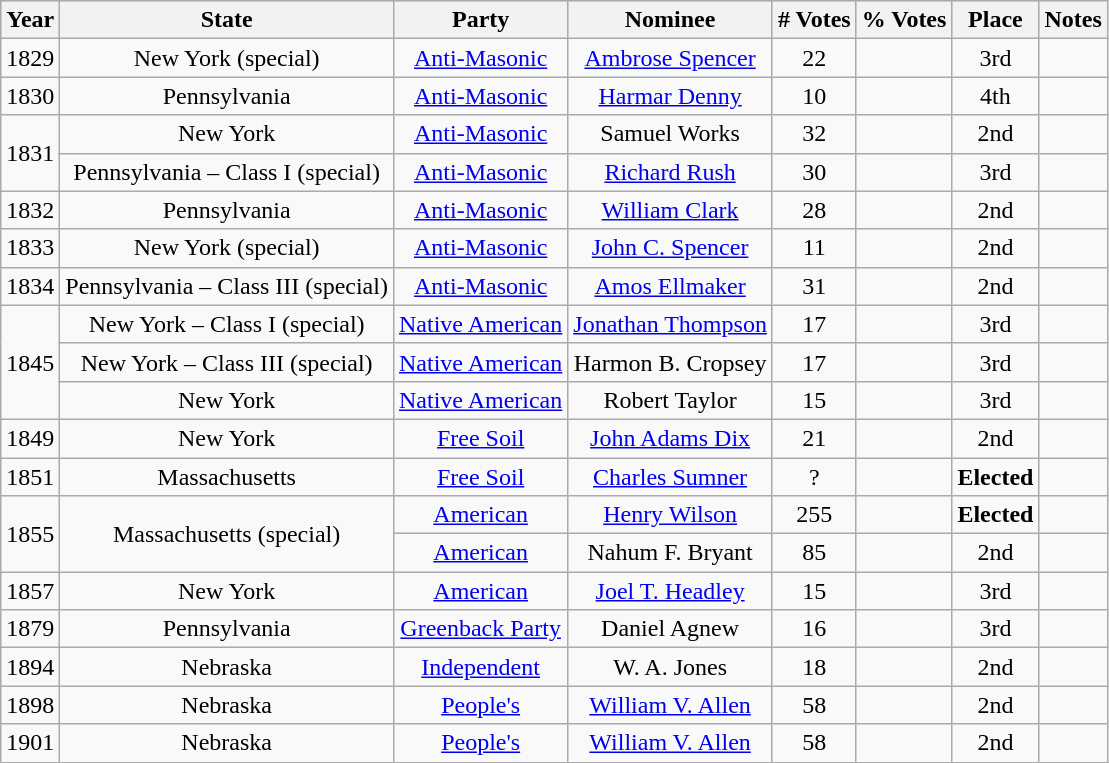<table class="wikitable sortable" style="text-align:center;" style="width:1050px">
<tr style="background:lightgrey;">
<th>Year</th>
<th>State</th>
<th>Party</th>
<th>Nominee</th>
<th># Votes</th>
<th>% Votes</th>
<th>Place</th>
<th>Notes</th>
</tr>
<tr>
<td>1829</td>
<td>New York (special)</td>
<td><a href='#'>Anti-Masonic</a></td>
<td><a href='#'>Ambrose Spencer</a></td>
<td>22</td>
<td></td>
<td>3rd</td>
<td></td>
</tr>
<tr>
<td>1830</td>
<td>Pennsylvania</td>
<td><a href='#'>Anti-Masonic</a></td>
<td><a href='#'>Harmar Denny</a></td>
<td>10</td>
<td></td>
<td>4th</td>
<td></td>
</tr>
<tr>
<td rowspan=2>1831</td>
<td>New York</td>
<td><a href='#'>Anti-Masonic</a></td>
<td>Samuel Works</td>
<td>32</td>
<td></td>
<td>2nd</td>
<td></td>
</tr>
<tr>
<td>Pennsylvania – Class I (special)</td>
<td><a href='#'>Anti-Masonic</a></td>
<td><a href='#'>Richard Rush</a></td>
<td>30</td>
<td></td>
<td>3rd</td>
<td></td>
</tr>
<tr>
<td>1832</td>
<td>Pennsylvania</td>
<td><a href='#'>Anti-Masonic</a></td>
<td><a href='#'>William Clark</a></td>
<td>28</td>
<td></td>
<td>2nd</td>
<td></td>
</tr>
<tr>
<td>1833</td>
<td>New York (special)</td>
<td><a href='#'>Anti-Masonic</a></td>
<td><a href='#'>John C. Spencer</a></td>
<td>11</td>
<td></td>
<td>2nd</td>
<td></td>
</tr>
<tr>
<td>1834</td>
<td>Pennsylvania – Class III (special)</td>
<td><a href='#'>Anti-Masonic</a></td>
<td><a href='#'>Amos Ellmaker</a></td>
<td>31</td>
<td></td>
<td>2nd</td>
<td></td>
</tr>
<tr>
<td rowspan=3>1845</td>
<td>New York – Class I (special)</td>
<td><a href='#'>Native American</a></td>
<td><a href='#'>Jonathan Thompson</a></td>
<td>17</td>
<td></td>
<td>3rd</td>
<td></td>
</tr>
<tr>
<td>New York – Class III (special)</td>
<td><a href='#'>Native American</a></td>
<td>Harmon B. Cropsey</td>
<td>17</td>
<td></td>
<td>3rd</td>
<td></td>
</tr>
<tr>
<td>New York</td>
<td><a href='#'>Native American</a></td>
<td>Robert Taylor</td>
<td>15</td>
<td></td>
<td>3rd</td>
<td></td>
</tr>
<tr>
<td>1849</td>
<td>New York</td>
<td><a href='#'>Free Soil</a></td>
<td><a href='#'>John Adams Dix</a></td>
<td>21</td>
<td></td>
<td>2nd</td>
<td></td>
</tr>
<tr>
<td>1851</td>
<td>Massachusetts</td>
<td><a href='#'>Free Soil</a></td>
<td><a href='#'>Charles Sumner</a></td>
<td>?</td>
<td></td>
<td><strong>Elected</strong></td>
<td></td>
</tr>
<tr>
<td rowspan=2>1855</td>
<td rowspan=2>Massachusetts (special)</td>
<td><a href='#'>American</a></td>
<td><a href='#'>Henry Wilson</a></td>
<td>255</td>
<td></td>
<td><strong>Elected</strong></td>
<td></td>
</tr>
<tr>
<td><a href='#'>American</a></td>
<td>Nahum F. Bryant</td>
<td>85</td>
<td></td>
<td>2nd</td>
<td></td>
</tr>
<tr>
<td>1857</td>
<td>New York</td>
<td><a href='#'>American</a></td>
<td><a href='#'>Joel T. Headley</a></td>
<td>15</td>
<td></td>
<td>3rd</td>
<td></td>
</tr>
<tr>
<td>1879</td>
<td>Pennsylvania</td>
<td><a href='#'>Greenback Party</a></td>
<td>Daniel Agnew</td>
<td>16</td>
<td></td>
<td>3rd</td>
<td></td>
</tr>
<tr>
<td>1894</td>
<td>Nebraska</td>
<td><a href='#'>Independent</a></td>
<td>W. A. Jones</td>
<td>18</td>
<td></td>
<td>2nd</td>
<td></td>
</tr>
<tr>
<td>1898</td>
<td>Nebraska</td>
<td><a href='#'>People's</a></td>
<td><a href='#'>William V. Allen</a></td>
<td>58</td>
<td></td>
<td>2nd</td>
<td></td>
</tr>
<tr>
<td>1901</td>
<td>Nebraska</td>
<td><a href='#'>People's</a></td>
<td><a href='#'>William V. Allen</a></td>
<td>58</td>
<td></td>
<td>2nd</td>
<td></td>
</tr>
<tr>
</tr>
</table>
